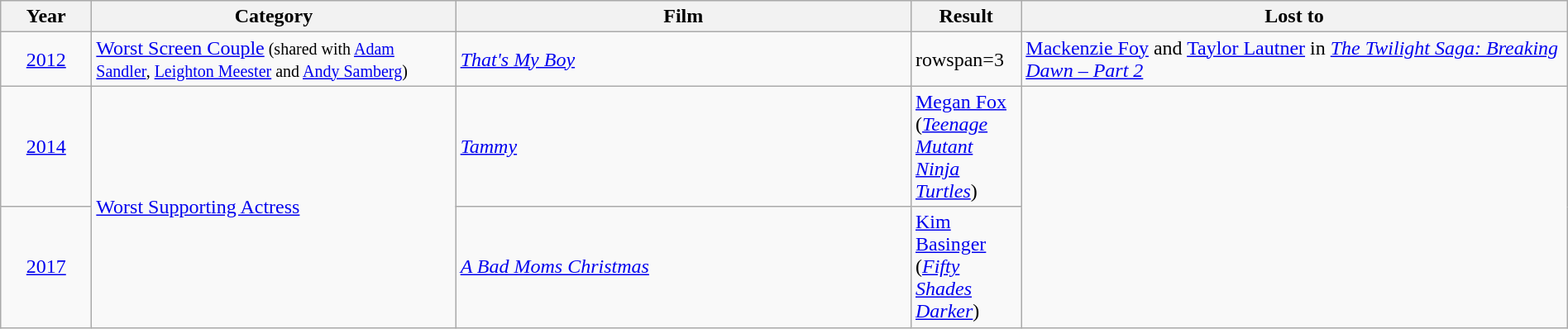<table class="wikitable" width="100%" cellpadding="5">
<tr>
<th width="5%">Year</th>
<th width="20%">Category</th>
<th width="25%">Film</th>
<th width="5%">Result</th>
<th width="30%">Lost to</th>
</tr>
<tr>
<td style="text-align:center;"><a href='#'>2012</a></td>
<td><a href='#'>Worst Screen Couple</a><small> (shared with <a href='#'>Adam Sandler</a>, <a href='#'>Leighton Meester</a> and <a href='#'>Andy Samberg</a>)</small></td>
<td><em><a href='#'>That's My Boy</a></em></td>
<td>rowspan=3 </td>
<td><a href='#'>Mackenzie Foy</a> and <a href='#'>Taylor Lautner</a> in <em><a href='#'>The Twilight Saga: Breaking Dawn – Part 2</a></em></td>
</tr>
<tr>
<td style="text-align:center;"><a href='#'>2014</a></td>
<td rowspan="2"><a href='#'>Worst Supporting Actress</a></td>
<td><em><a href='#'>Tammy</a></em></td>
<td><a href='#'>Megan Fox</a> (<em><a href='#'>Teenage Mutant Ninja Turtles</a></em>)</td>
</tr>
<tr>
<td style="text-align:center;"><a href='#'>2017</a></td>
<td><em><a href='#'>A Bad Moms Christmas</a></em></td>
<td><a href='#'>Kim Basinger</a> (<em><a href='#'>Fifty Shades Darker</a></em>)</td>
</tr>
</table>
